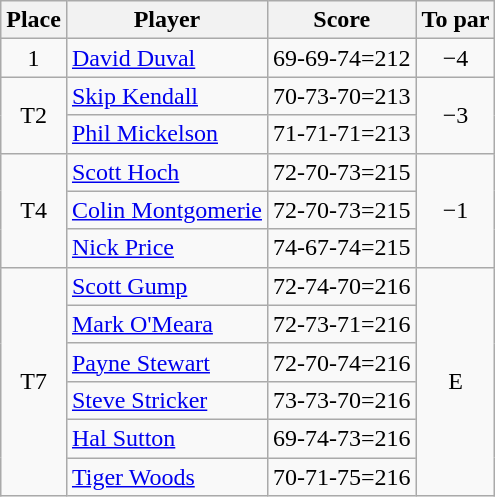<table class="wikitable">
<tr>
<th>Place</th>
<th>Player</th>
<th>Score</th>
<th>To par</th>
</tr>
<tr>
<td align="center">1</td>
<td> <a href='#'>David Duval</a></td>
<td>69-69-74=212</td>
<td align="center">−4</td>
</tr>
<tr>
<td rowspan="2" align="center">T2</td>
<td> <a href='#'>Skip Kendall</a></td>
<td>70-73-70=213</td>
<td rowspan="2" align="center">−3</td>
</tr>
<tr>
<td> <a href='#'>Phil Mickelson</a></td>
<td>71-71-71=213</td>
</tr>
<tr>
<td rowspan="3" align="center">T4</td>
<td> <a href='#'>Scott Hoch</a></td>
<td>72-70-73=215</td>
<td rowspan="3" align="center">−1</td>
</tr>
<tr>
<td> <a href='#'>Colin Montgomerie</a></td>
<td>72-70-73=215</td>
</tr>
<tr>
<td> <a href='#'>Nick Price</a></td>
<td>74-67-74=215</td>
</tr>
<tr>
<td rowspan="6" align="center">T7</td>
<td> <a href='#'>Scott Gump</a></td>
<td>72-74-70=216</td>
<td rowspan="6" align="center">E</td>
</tr>
<tr>
<td> <a href='#'>Mark O'Meara</a></td>
<td>72-73-71=216</td>
</tr>
<tr>
<td> <a href='#'>Payne Stewart</a></td>
<td>72-70-74=216</td>
</tr>
<tr>
<td> <a href='#'>Steve Stricker</a></td>
<td>73-73-70=216</td>
</tr>
<tr>
<td> <a href='#'>Hal Sutton</a></td>
<td>69-74-73=216</td>
</tr>
<tr>
<td> <a href='#'>Tiger Woods</a></td>
<td>70-71-75=216</td>
</tr>
</table>
